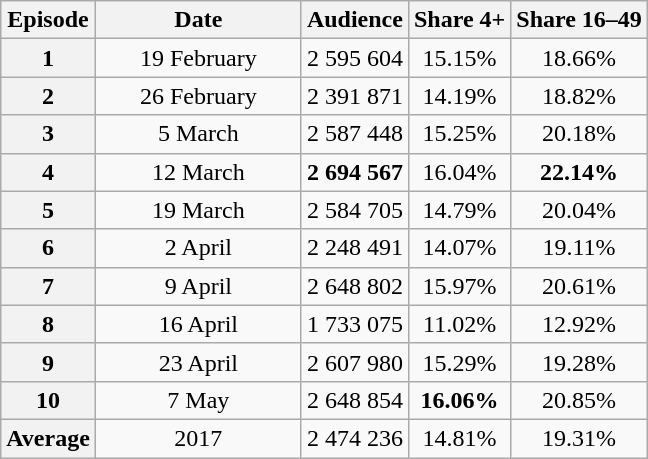<table class="wikitable sortable" style="text-align:center">
<tr>
<th>Episode</th>
<th scope="col" style="width:130px;">Date</th>
<th>Audience</th>
<th>Share 4+</th>
<th>Share 16–49</th>
</tr>
<tr>
<th>1</th>
<td>19 February</td>
<td>2 595 604</td>
<td>15.15%</td>
<td>18.66%</td>
</tr>
<tr>
<th>2</th>
<td>26 February</td>
<td>2 391 871</td>
<td>14.19%</td>
<td>18.82%</td>
</tr>
<tr>
<th>3</th>
<td>5 March</td>
<td>2 587 448</td>
<td>15.25%</td>
<td>20.18%</td>
</tr>
<tr>
<th>4</th>
<td>12 March</td>
<td><strong>2 694 567</strong></td>
<td>16.04%</td>
<td><strong>22.14%</strong></td>
</tr>
<tr>
<th>5</th>
<td>19 March</td>
<td>2 584 705</td>
<td>14.79%</td>
<td>20.04%</td>
</tr>
<tr>
<th>6</th>
<td>2 April</td>
<td>2 248 491</td>
<td>14.07%</td>
<td>19.11%</td>
</tr>
<tr>
<th>7</th>
<td>9 April</td>
<td>2 648 802</td>
<td>15.97%</td>
<td>20.61%</td>
</tr>
<tr>
<th>8</th>
<td>16 April</td>
<td>1 733 075</td>
<td>11.02%</td>
<td>12.92%</td>
</tr>
<tr>
<th>9</th>
<td>23 April</td>
<td>2 607 980</td>
<td>15.29%</td>
<td>19.28%</td>
</tr>
<tr>
<th>10</th>
<td>7 May</td>
<td>2 648 854</td>
<td><strong>16.06%</strong></td>
<td>20.85%</td>
</tr>
<tr>
<th>Average</th>
<td>2017</td>
<td>2 474 236</td>
<td>14.81%</td>
<td>19.31%</td>
</tr>
</table>
